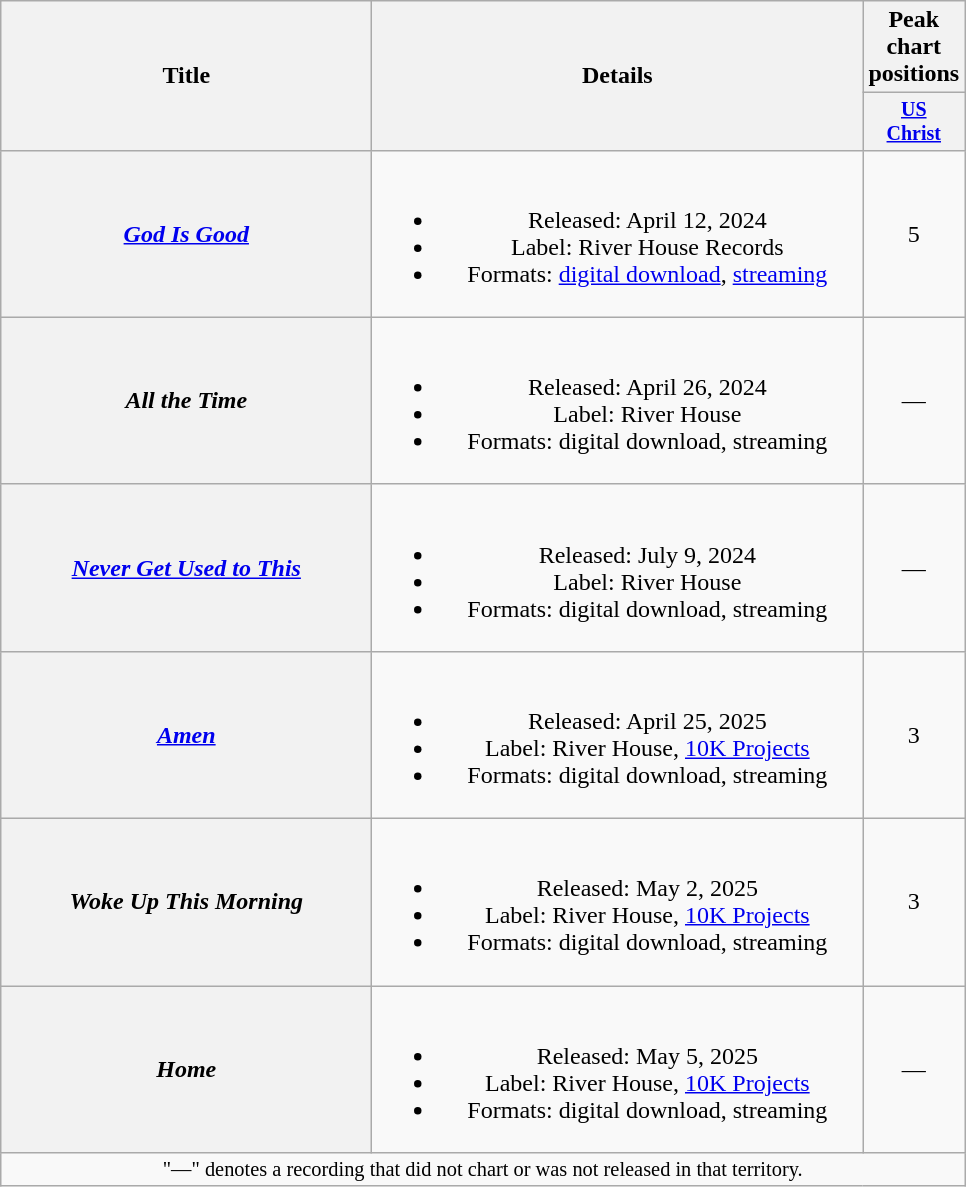<table class="wikitable plainrowheaders" style="text-align:center;">
<tr>
<th scope="col" rowspan="2" style="width:15em;">Title</th>
<th scope="col" rowspan="2" style="width:20em;">Details</th>
<th scope="col">Peak chart positions</th>
</tr>
<tr style="font-size:smaller;">
<th scope="col" width="45"><a href='#'>US<br>Christ</a><br></th>
</tr>
<tr>
<th scope="row"><em><a href='#'>God Is Good</a></em></th>
<td><br><ul><li>Released: April 12, 2024</li><li>Label: River House Records</li><li>Formats: <a href='#'>digital download</a>, <a href='#'>streaming</a></li></ul></td>
<td>5</td>
</tr>
<tr>
<th scope="row"><em>All the Time</em></th>
<td><br><ul><li>Released: April 26, 2024</li><li>Label: River House</li><li>Formats: digital download, streaming</li></ul></td>
<td>—</td>
</tr>
<tr>
<th scope="row"><em><a href='#'>Never Get Used to This</a></em></th>
<td><br><ul><li>Released: July 9, 2024</li><li>Label: River House</li><li>Formats: digital download, streaming</li></ul></td>
<td>—</td>
</tr>
<tr>
<th scope="row"><em><a href='#'>Amen</a></em></th>
<td><br><ul><li>Released: April 25, 2025</li><li>Label: River House, <a href='#'>10K Projects</a></li><li>Formats: digital download, streaming</li></ul></td>
<td>3</td>
</tr>
<tr>
<th scope="row"><em>Woke Up This Morning</em></th>
<td><br><ul><li>Released: May 2, 2025</li><li>Label: River House, <a href='#'>10K Projects</a></li><li>Formats: digital download, streaming</li></ul></td>
<td>3</td>
</tr>
<tr>
<th scope="row"><em>Home</em></th>
<td><br><ul><li>Released: May 5, 2025</li><li>Label: River House, <a href='#'>10K Projects</a></li><li>Formats: digital download, streaming</li></ul></td>
<td>—</td>
</tr>
<tr>
<td colspan="12" style="font-size:85%">"—" denotes a recording that did not chart or was not released in that territory.</td>
</tr>
</table>
